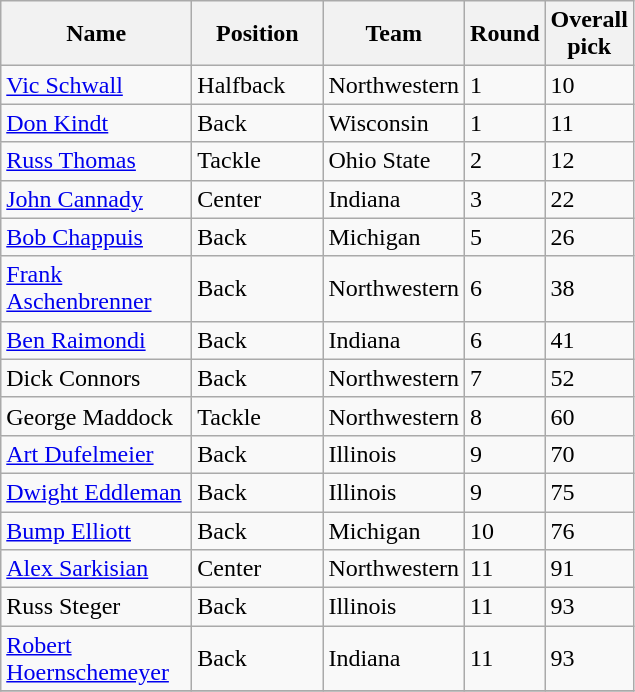<table class="sortable wikitable">
<tr>
<th width="120">Name</th>
<th width="80">Position</th>
<th width="80">Team</th>
<th width="25">Round</th>
<th width="25">Overall pick</th>
</tr>
<tr align="left" bgcolor="">
<td><a href='#'>Vic Schwall</a></td>
<td>Halfback</td>
<td>Northwestern</td>
<td>1</td>
<td>10</td>
</tr>
<tr align="left" bgcolor="">
<td><a href='#'>Don Kindt</a></td>
<td>Back</td>
<td>Wisconsin</td>
<td>1</td>
<td>11</td>
</tr>
<tr align="left" bgcolor="">
<td><a href='#'>Russ Thomas</a></td>
<td>Tackle</td>
<td>Ohio State</td>
<td>2</td>
<td>12</td>
</tr>
<tr align="left" bgcolor="">
<td><a href='#'>John Cannady</a></td>
<td>Center</td>
<td>Indiana</td>
<td>3</td>
<td>22</td>
</tr>
<tr align="left" bgcolor="">
<td><a href='#'>Bob Chappuis</a></td>
<td>Back</td>
<td>Michigan</td>
<td>5</td>
<td>26</td>
</tr>
<tr align="left" bgcolor="">
<td><a href='#'>Frank Aschenbrenner</a></td>
<td>Back</td>
<td>Northwestern</td>
<td>6</td>
<td>38</td>
</tr>
<tr align="left" bgcolor="">
<td><a href='#'>Ben Raimondi</a></td>
<td>Back</td>
<td>Indiana</td>
<td>6</td>
<td>41</td>
</tr>
<tr align="left" bgcolor="">
<td>Dick Connors</td>
<td>Back</td>
<td>Northwestern</td>
<td>7</td>
<td>52</td>
</tr>
<tr align="left" bgcolor="">
<td>George Maddock</td>
<td>Tackle</td>
<td>Northwestern</td>
<td>8</td>
<td>60</td>
</tr>
<tr align="left" bgcolor="">
<td><a href='#'>Art Dufelmeier</a></td>
<td>Back</td>
<td>Illinois</td>
<td>9</td>
<td>70</td>
</tr>
<tr align="left" bgcolor="">
<td><a href='#'>Dwight Eddleman</a></td>
<td>Back</td>
<td>Illinois</td>
<td>9</td>
<td>75</td>
</tr>
<tr align="left" bgcolor="">
<td><a href='#'>Bump Elliott</a></td>
<td>Back</td>
<td>Michigan</td>
<td>10</td>
<td>76</td>
</tr>
<tr align="left" bgcolor="">
<td><a href='#'>Alex Sarkisian</a></td>
<td>Center</td>
<td>Northwestern</td>
<td>11</td>
<td>91</td>
</tr>
<tr align="left" bgcolor="">
<td>Russ Steger</td>
<td>Back</td>
<td>Illinois</td>
<td>11</td>
<td>93</td>
</tr>
<tr align="left" bgcolor="">
<td><a href='#'>Robert Hoernschemeyer</a></td>
<td>Back</td>
<td>Indiana</td>
<td>11</td>
<td>93</td>
</tr>
<tr align="left" bgcolor="">
</tr>
</table>
